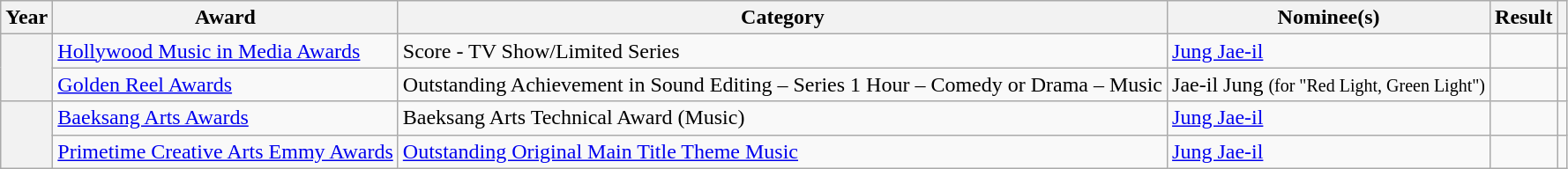<table class="wikitable sortable plainrowheaders">
<tr>
<th scope="col">Year</th>
<th scope="col">Award</th>
<th scope="col">Category</th>
<th scope="col">Nominee(s)</th>
<th scope="col" class="unsortable">Result</th>
<th scope="col" class="unsortable"></th>
</tr>
<tr>
<th rowspan="2"></th>
<td><a href='#'>Hollywood Music in Media Awards</a></td>
<td>Score - TV Show/Limited Series</td>
<td><a href='#'>Jung Jae-il</a></td>
<td></td>
<td style="text-align:center;"></td>
</tr>
<tr>
<td><a href='#'>Golden Reel Awards</a></td>
<td>Outstanding Achievement in Sound Editing – Series 1 Hour – Comedy or Drama – Music</td>
<td>Jae-il Jung <small>(for "Red Light, Green Light")</small></td>
<td></td>
<td style="text-align:center;"><br></td>
</tr>
<tr>
<th rowspan="2"></th>
<td><a href='#'>Baeksang Arts Awards</a></td>
<td>Baeksang Arts Technical Award (Music)</td>
<td><a href='#'>Jung Jae-il</a></td>
<td></td>
<td style="text-align:center;"><br></td>
</tr>
<tr>
<td><a href='#'>Primetime Creative Arts Emmy Awards</a></td>
<td><a href='#'>Outstanding Original Main Title Theme Music</a></td>
<td><a href='#'>Jung Jae-il</a></td>
<td></td>
<td style="text-align:center;"></td>
</tr>
</table>
